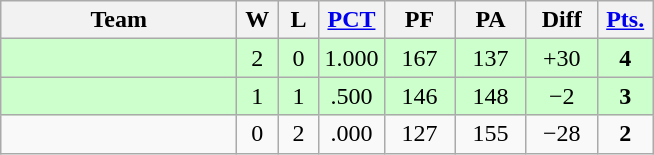<table class=wikitable>
<tr align=center>
<th width=150px>Team</th>
<th width=20px>W</th>
<th width=20px>L</th>
<th><a href='#'>PCT</a></th>
<th width=40px>PF</th>
<th width=40px>PA</th>
<th width=40px>Diff</th>
<th width=30px><a href='#'>Pts.</a></th>
</tr>
<tr align=center |- bgcolor=#ccffcc>
<td align=left></td>
<td>2</td>
<td>0</td>
<td>1.000</td>
<td>167</td>
<td>137</td>
<td>+30</td>
<td><strong>4</strong></td>
</tr>
<tr align=center |- bgcolor=#ccffcc>
<td align=left></td>
<td>1</td>
<td>1</td>
<td>.500</td>
<td>146</td>
<td>148</td>
<td>−2</td>
<td><strong>3</strong></td>
</tr>
<tr align=center>
<td align=left></td>
<td>0</td>
<td>2</td>
<td>.000</td>
<td>127</td>
<td>155</td>
<td>−28</td>
<td><strong>2</strong></td>
</tr>
</table>
